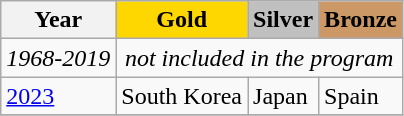<table class="wikitable">
<tr>
<th>Year</th>
<td align=center bgcolor=gold><strong>Gold</strong></td>
<td align=center bgcolor=silver><strong>Silver</strong></td>
<td align=center bgcolor=cc9966><strong>Bronze</strong></td>
</tr>
<tr>
<td><em>1968-2019</em></td>
<td colspan=3 align=center><em>not included in the program</em></td>
</tr>
<tr>
<td><a href='#'>2023</a></td>
<td> South Korea</td>
<td> Japan</td>
<td> Spain</td>
</tr>
<tr>
</tr>
</table>
